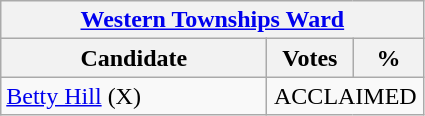<table class="wikitable">
<tr>
<th colspan="3"><a href='#'>Western Townships Ward</a></th>
</tr>
<tr>
<th style="width: 170px">Candidate</th>
<th style="width: 50px">Votes</th>
<th style="width: 40px">%</th>
</tr>
<tr>
<td><a href='#'>Betty Hill</a> (X)</td>
<td colspan="2" align="center">ACCLAIMED</td>
</tr>
</table>
